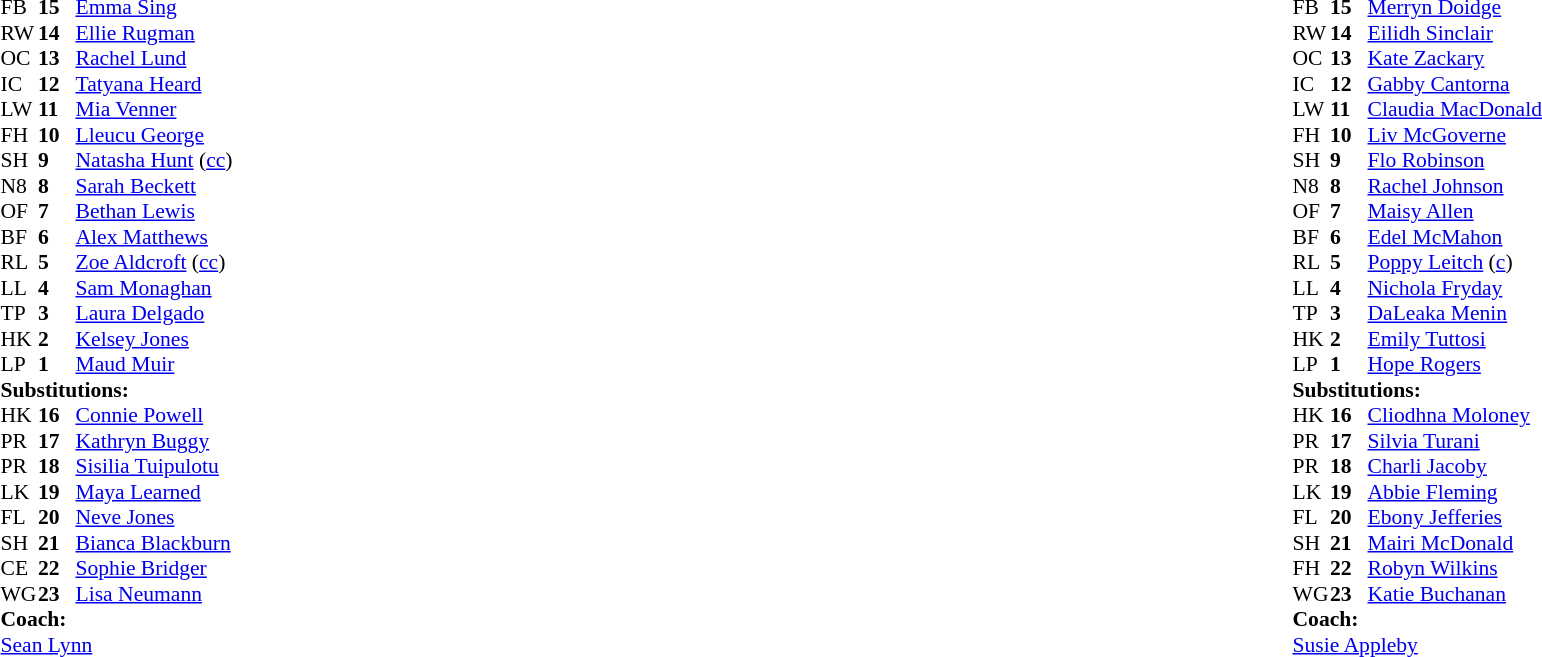<table style="width:100%;">
<tr>
<td style="vertical-align:top; width:50%"><br><table style="font-size: 90%" cellspacing="0" cellpadding="0">
<tr>
<th width="25"></th>
<th width="25"></th>
</tr>
<tr>
<td>FB</td>
<td><strong>15</strong></td>
<td> <a href='#'>Emma Sing</a></td>
</tr>
<tr>
<td>RW</td>
<td><strong>14</strong></td>
<td> <a href='#'>Ellie Rugman</a></td>
</tr>
<tr>
<td>OC</td>
<td><strong>13</strong></td>
<td> <a href='#'>Rachel Lund</a></td>
<td></td>
<td></td>
</tr>
<tr>
<td>IC</td>
<td><strong>12</strong></td>
<td> <a href='#'>Tatyana Heard</a></td>
<td></td>
<td></td>
</tr>
<tr>
<td>LW</td>
<td><strong>11</strong></td>
<td> <a href='#'>Mia Venner</a></td>
</tr>
<tr>
<td>FH</td>
<td><strong>10</strong></td>
<td> <a href='#'>Lleucu George</a></td>
<td></td>
<td></td>
</tr>
<tr>
<td>SH</td>
<td><strong>9</strong></td>
<td> <a href='#'>Natasha Hunt</a> (<a href='#'>cc</a>)</td>
</tr>
<tr>
<td>N8</td>
<td><strong>8</strong></td>
<td> <a href='#'>Sarah Beckett</a></td>
<td></td>
<td></td>
</tr>
<tr>
<td>OF</td>
<td><strong>7</strong></td>
<td> <a href='#'>Bethan Lewis</a></td>
<td></td>
<td></td>
</tr>
<tr>
<td>BF</td>
<td><strong>6</strong></td>
<td> <a href='#'>Alex Matthews</a></td>
</tr>
<tr>
<td>RL</td>
<td><strong>5</strong></td>
<td> <a href='#'>Zoe Aldcroft</a> (<a href='#'>cc</a>)</td>
</tr>
<tr>
<td>LL</td>
<td><strong>4</strong></td>
<td> <a href='#'>Sam Monaghan</a></td>
</tr>
<tr>
<td>TP</td>
<td><strong>3</strong></td>
<td> <a href='#'>Laura Delgado</a></td>
<td></td>
<td></td>
</tr>
<tr>
<td>HK</td>
<td><strong>2</strong></td>
<td> <a href='#'>Kelsey Jones</a></td>
<td></td>
<td></td>
</tr>
<tr>
<td>LP</td>
<td><strong>1</strong></td>
<td> <a href='#'>Maud Muir</a></td>
<td></td>
<td></td>
</tr>
<tr>
<td colspan=3><strong>Substitutions:</strong></td>
</tr>
<tr>
<td>HK</td>
<td><strong>16</strong></td>
<td> <a href='#'>Connie Powell</a></td>
<td></td>
<td></td>
</tr>
<tr>
<td>PR</td>
<td><strong>17</strong></td>
<td> <a href='#'>Kathryn Buggy</a></td>
<td></td>
<td></td>
</tr>
<tr>
<td>PR</td>
<td><strong>18</strong></td>
<td> <a href='#'>Sisilia Tuipulotu</a></td>
<td></td>
<td></td>
</tr>
<tr>
<td>LK</td>
<td><strong>19</strong></td>
<td> <a href='#'>Maya Learned</a></td>
<td></td>
<td></td>
</tr>
<tr>
<td>FL</td>
<td><strong>20</strong></td>
<td> <a href='#'>Neve Jones</a></td>
<td></td>
<td></td>
</tr>
<tr>
<td>SH</td>
<td><strong>21</strong></td>
<td> <a href='#'>Bianca Blackburn</a></td>
<td></td>
<td></td>
</tr>
<tr>
<td>CE</td>
<td><strong>22</strong></td>
<td> <a href='#'>Sophie Bridger</a></td>
<td></td>
<td></td>
</tr>
<tr>
<td>WG</td>
<td><strong>23</strong></td>
<td> <a href='#'>Lisa Neumann</a></td>
<td></td>
<td></td>
</tr>
<tr>
<td colspan=3><strong>Coach:</strong></td>
</tr>
<tr>
<td colspan="4"> <a href='#'>Sean Lynn</a></td>
</tr>
<tr>
</tr>
</table>
</td>
<td style="vertical-align:top; width:50%"><br><table style="font-size: 90%" cellspacing="0" cellpadding="0"  align="center">
<tr>
<th width="25"></th>
<th width="25"></th>
</tr>
<tr>
<td>FB</td>
<td><strong>15</strong></td>
<td> <a href='#'>Merryn Doidge</a></td>
</tr>
<tr>
<td>RW</td>
<td><strong>14</strong></td>
<td> <a href='#'>Eilidh Sinclair</a></td>
</tr>
<tr>
<td>OC</td>
<td><strong>13</strong></td>
<td> <a href='#'>Kate Zackary</a></td>
<td></td>
</tr>
<tr>
<td>IC</td>
<td><strong>12</strong></td>
<td> <a href='#'>Gabby Cantorna</a></td>
</tr>
<tr>
<td>LW</td>
<td><strong>11</strong></td>
<td> <a href='#'>Claudia MacDonald</a></td>
<td></td>
<td></td>
</tr>
<tr>
<td>FH</td>
<td><strong>10</strong></td>
<td> <a href='#'>Liv McGoverne</a></td>
<td></td>
<td></td>
</tr>
<tr>
<td>SH</td>
<td><strong>9</strong></td>
<td> <a href='#'>Flo Robinson</a></td>
<td></td>
<td></td>
</tr>
<tr>
<td>N8</td>
<td><strong>8</strong></td>
<td> <a href='#'>Rachel Johnson</a></td>
</tr>
<tr>
<td>OF</td>
<td><strong>7</strong></td>
<td> <a href='#'>Maisy Allen</a></td>
</tr>
<tr>
<td>BF</td>
<td><strong>6</strong></td>
<td> <a href='#'>Edel McMahon</a></td>
<td></td>
<td></td>
</tr>
<tr>
<td>RL</td>
<td><strong>5</strong></td>
<td> <a href='#'>Poppy Leitch</a> (<a href='#'>c</a>)</td>
</tr>
<tr>
<td>LL</td>
<td><strong>4</strong></td>
<td> <a href='#'>Nichola Fryday</a></td>
<td></td>
<td></td>
</tr>
<tr>
<td>TP</td>
<td><strong>3</strong></td>
<td> <a href='#'>DaLeaka Menin</a></td>
<td></td>
<td></td>
</tr>
<tr>
<td>HK</td>
<td><strong>2</strong></td>
<td> <a href='#'>Emily Tuttosi</a></td>
<td></td>
<td></td>
</tr>
<tr>
<td>LP</td>
<td><strong>1</strong></td>
<td> <a href='#'>Hope Rogers</a></td>
</tr>
<tr>
<td colspan=3><strong>Substitutions:</strong></td>
</tr>
<tr>
<td>HK</td>
<td><strong>16</strong></td>
<td> <a href='#'>Cliodhna Moloney</a></td>
<td></td>
<td></td>
</tr>
<tr>
<td>PR</td>
<td><strong>17</strong></td>
<td> <a href='#'>Silvia Turani</a></td>
</tr>
<tr>
<td>PR</td>
<td><strong>18</strong></td>
<td> <a href='#'>Charli Jacoby</a></td>
<td></td>
<td></td>
</tr>
<tr>
<td>LK</td>
<td><strong>19</strong></td>
<td> <a href='#'>Abbie Fleming</a></td>
<td></td>
<td></td>
</tr>
<tr>
<td>FL</td>
<td><strong>20</strong></td>
<td> <a href='#'>Ebony Jefferies</a></td>
<td></td>
<td></td>
</tr>
<tr>
<td>SH</td>
<td><strong>21</strong></td>
<td> <a href='#'>Mairi McDonald</a></td>
<td></td>
<td></td>
</tr>
<tr>
<td>FH</td>
<td><strong>22</strong></td>
<td> <a href='#'>Robyn Wilkins</a></td>
<td></td>
<td></td>
</tr>
<tr>
<td>WG</td>
<td><strong>23</strong></td>
<td> <a href='#'>Katie Buchanan</a></td>
<td></td>
<td></td>
</tr>
<tr>
<td colspan=3><strong>Coach:</strong></td>
</tr>
<tr>
<td colspan="4"> <a href='#'>Susie Appleby</a></td>
</tr>
</table>
</td>
</tr>
</table>
